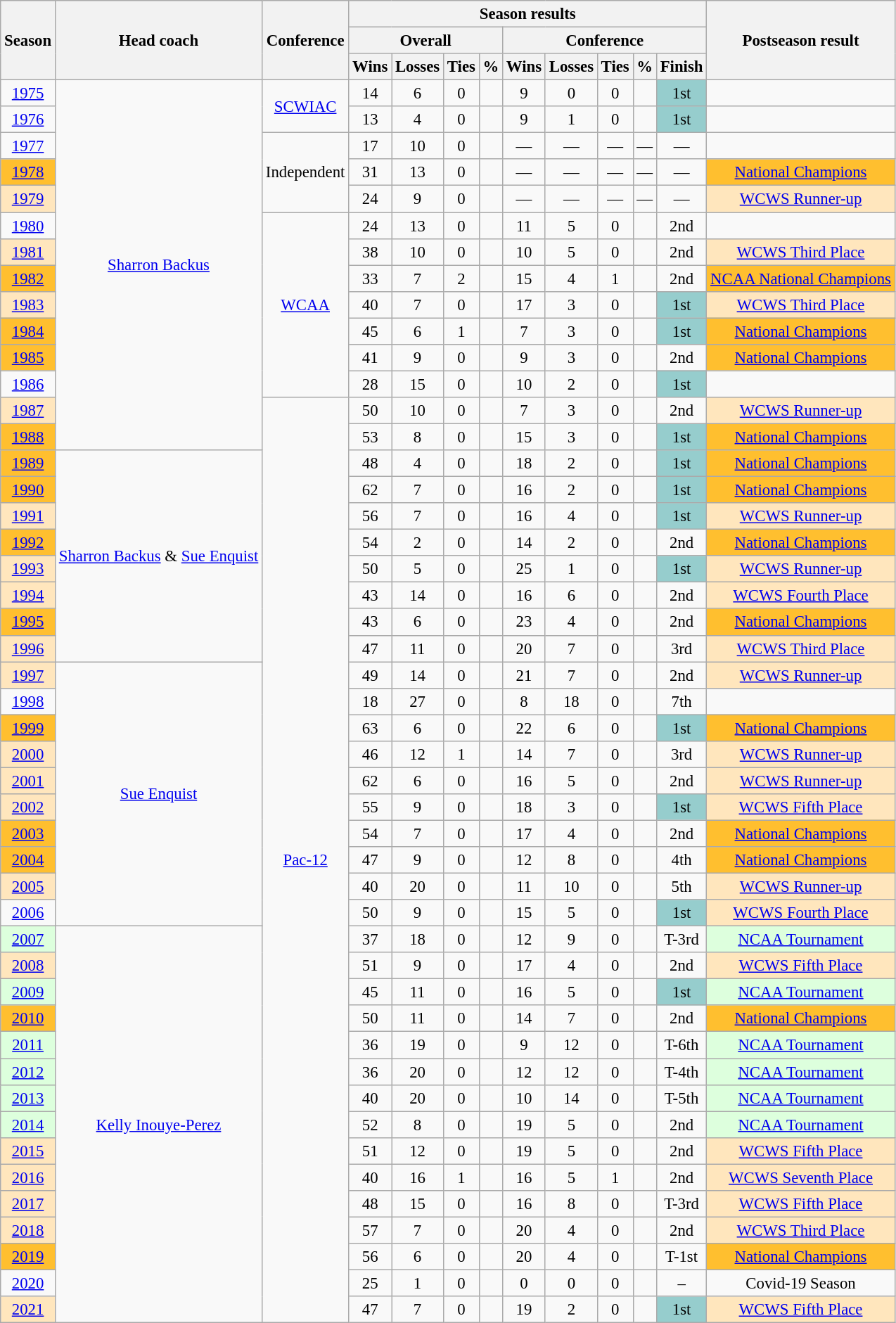<table class="wikitable" style="font-size: 95%; text-align:center;">
<tr>
<th rowspan="3">Season</th>
<th rowspan="3">Head coach</th>
<th rowspan="3">Conference</th>
<th colspan="9">Season results</th>
<th rowspan="3">Postseason result<br></th>
</tr>
<tr>
<th colspan="4">Overall</th>
<th colspan="5">Conference</th>
</tr>
<tr>
<th>Wins</th>
<th>Losses</th>
<th>Ties</th>
<th>%</th>
<th>Wins</th>
<th>Losses</th>
<th>Ties</th>
<th>%</th>
<th>Finish</th>
</tr>
<tr>
<td><a href='#'>1975</a></td>
<td rowspan=14><a href='#'>Sharron Backus</a></td>
<td rowspan=2><a href='#'>SCWIAC</a></td>
<td>14</td>
<td>6</td>
<td>0</td>
<td></td>
<td>9</td>
<td>0</td>
<td>0</td>
<td></td>
<td bgcolor="#96CDCD">1st</td>
<td></td>
</tr>
<tr>
<td><a href='#'>1976</a></td>
<td>13</td>
<td>4</td>
<td>0</td>
<td></td>
<td>9</td>
<td>1</td>
<td>0</td>
<td></td>
<td bgcolor="#96CDCD">1st</td>
<td></td>
</tr>
<tr>
<td><a href='#'>1977</a></td>
<td rowspan=3>Independent</td>
<td>17</td>
<td>10</td>
<td>0</td>
<td></td>
<td>—</td>
<td>—</td>
<td>—</td>
<td>—</td>
<td>—</td>
<td></td>
</tr>
<tr>
<td bgcolor="#FFBF2F"><a href='#'>1978</a></td>
<td>31</td>
<td>13</td>
<td>0</td>
<td></td>
<td>—</td>
<td>—</td>
<td>—</td>
<td>—</td>
<td>—</td>
<td bgcolor="#FFBF2F"><a href='#'>National Champions</a></td>
</tr>
<tr>
<td bgcolor="#FFE6BD"><a href='#'>1979</a></td>
<td>24</td>
<td>9</td>
<td>0</td>
<td></td>
<td>—</td>
<td>—</td>
<td>—</td>
<td>—</td>
<td>—</td>
<td bgcolor="#FFE6BD"><a href='#'>WCWS Runner-up</a></td>
</tr>
<tr>
<td><a href='#'>1980</a></td>
<td rowspan=7><a href='#'>WCAA</a></td>
<td>24</td>
<td>13</td>
<td>0</td>
<td></td>
<td>11</td>
<td>5</td>
<td>0</td>
<td></td>
<td>2nd</td>
<td></td>
</tr>
<tr>
<td bgcolor="#FFE6BD"><a href='#'>1981</a></td>
<td>38</td>
<td>10</td>
<td>0</td>
<td></td>
<td>10</td>
<td>5</td>
<td>0</td>
<td></td>
<td>2nd</td>
<td bgcolor="#FFE6BD"><a href='#'>WCWS Third Place</a></td>
</tr>
<tr>
<td bgcolor="#FFBF2F"><a href='#'>1982</a></td>
<td>33</td>
<td>7</td>
<td>2</td>
<td></td>
<td>15</td>
<td>4</td>
<td>1</td>
<td></td>
<td>2nd</td>
<td bgcolor="#FFBF2F"><a href='#'>NCAA National Champions</a></td>
</tr>
<tr>
<td bgcolor="#FFE6BD"><a href='#'>1983</a></td>
<td>40</td>
<td>7</td>
<td>0</td>
<td></td>
<td>17</td>
<td>3</td>
<td>0</td>
<td></td>
<td bgcolor="#96CDCD">1st</td>
<td bgcolor="#FFE6BD"><a href='#'>WCWS Third Place</a></td>
</tr>
<tr>
<td bgcolor="#FFBF2F"><a href='#'>1984</a></td>
<td>45</td>
<td>6</td>
<td>1</td>
<td></td>
<td>7</td>
<td>3</td>
<td>0</td>
<td></td>
<td bgcolor="#96CDCD">1st</td>
<td bgcolor="#FFBF2F"><a href='#'>National Champions</a></td>
</tr>
<tr>
<td bgcolor="#FFBF2F"><a href='#'>1985</a></td>
<td>41</td>
<td>9</td>
<td>0</td>
<td></td>
<td>9</td>
<td>3</td>
<td>0</td>
<td></td>
<td>2nd</td>
<td bgcolor="#FFBF2F"><a href='#'>National Champions</a></td>
</tr>
<tr>
<td><a href='#'>1986</a></td>
<td>28</td>
<td>15</td>
<td>0</td>
<td></td>
<td>10</td>
<td>2</td>
<td>0</td>
<td></td>
<td bgcolor="#96CDCD">1st</td>
<td></td>
</tr>
<tr>
<td bgcolor="#FFE6BD"><a href='#'>1987</a></td>
<td rowspan=35><a href='#'>Pac-12</a></td>
<td>50</td>
<td>10</td>
<td>0</td>
<td></td>
<td>7</td>
<td>3</td>
<td>0</td>
<td></td>
<td>2nd</td>
<td bgcolor="#FFE6BD"><a href='#'>WCWS Runner-up</a></td>
</tr>
<tr>
<td bgcolor="#FFBF2F"><a href='#'>1988</a></td>
<td>53</td>
<td>8</td>
<td>0</td>
<td></td>
<td>15</td>
<td>3</td>
<td>0</td>
<td></td>
<td bgcolor="#96CDCD">1st</td>
<td bgcolor="#FFBF2F"><a href='#'>National Champions</a></td>
</tr>
<tr>
<td bgcolor="#FFBF2F"><a href='#'>1989</a></td>
<td rowspan=8><a href='#'>Sharron Backus</a> & <a href='#'>Sue Enquist</a></td>
<td>48</td>
<td>4</td>
<td>0</td>
<td></td>
<td>18</td>
<td>2</td>
<td>0</td>
<td></td>
<td bgcolor="#96CDCD">1st</td>
<td bgcolor="#FFBF2F"><a href='#'>National Champions</a></td>
</tr>
<tr>
<td bgcolor="#FFBF2F"><a href='#'>1990</a></td>
<td>62</td>
<td>7</td>
<td>0</td>
<td></td>
<td>16</td>
<td>2</td>
<td>0</td>
<td></td>
<td bgcolor="#96CDCD">1st</td>
<td bgcolor="#FFBF2F"><a href='#'>National Champions</a></td>
</tr>
<tr>
<td bgcolor="#FFE6BD"><a href='#'>1991</a></td>
<td>56</td>
<td>7</td>
<td>0</td>
<td></td>
<td>16</td>
<td>4</td>
<td>0</td>
<td></td>
<td bgcolor="#96CDCD">1st</td>
<td bgcolor="#FFE6BD"><a href='#'>WCWS Runner-up</a></td>
</tr>
<tr>
<td bgcolor="#FFBF2F"><a href='#'>1992</a></td>
<td>54</td>
<td>2</td>
<td>0</td>
<td></td>
<td>14</td>
<td>2</td>
<td>0</td>
<td></td>
<td>2nd</td>
<td bgcolor="#FFBF2F"><a href='#'>National Champions</a></td>
</tr>
<tr>
<td bgcolor="#FFE6BD"><a href='#'>1993</a></td>
<td>50</td>
<td>5</td>
<td>0</td>
<td></td>
<td>25</td>
<td>1</td>
<td>0</td>
<td></td>
<td bgcolor="#96CDCD">1st</td>
<td bgcolor="#FFE6BD"><a href='#'>WCWS Runner-up</a></td>
</tr>
<tr>
<td bgcolor="#FFE6BD"><a href='#'>1994</a></td>
<td>43</td>
<td>14</td>
<td>0</td>
<td></td>
<td>16</td>
<td>6</td>
<td>0</td>
<td></td>
<td>2nd</td>
<td bgcolor="#FFE6BD"><a href='#'>WCWS Fourth Place</a></td>
</tr>
<tr>
<td bgcolor="#FFBF2F"><a href='#'>1995</a></td>
<td>43</td>
<td>6</td>
<td>0</td>
<td></td>
<td>23</td>
<td>4</td>
<td>0</td>
<td></td>
<td>2nd</td>
<td bgcolor="#FFBF2F"><a href='#'>National Champions</a></td>
</tr>
<tr>
<td bgcolor="#FFE6BD"><a href='#'>1996</a></td>
<td>47</td>
<td>11</td>
<td>0</td>
<td></td>
<td>20</td>
<td>7</td>
<td>0</td>
<td></td>
<td>3rd</td>
<td bgcolor="#FFE6BD"><a href='#'>WCWS Third Place</a></td>
</tr>
<tr>
<td bgcolor="#FFE6BD"><a href='#'>1997</a></td>
<td rowspan=10><a href='#'>Sue Enquist</a></td>
<td>49</td>
<td>14</td>
<td>0</td>
<td></td>
<td>21</td>
<td>7</td>
<td>0</td>
<td></td>
<td>2nd</td>
<td bgcolor="#FFE6BD"><a href='#'>WCWS Runner-up</a></td>
</tr>
<tr>
<td><a href='#'>1998</a></td>
<td>18</td>
<td>27</td>
<td>0</td>
<td></td>
<td>8</td>
<td>18</td>
<td>0</td>
<td></td>
<td>7th</td>
<td></td>
</tr>
<tr>
<td bgcolor="#FFBF2F"><a href='#'>1999</a></td>
<td>63</td>
<td>6</td>
<td>0</td>
<td></td>
<td>22</td>
<td>6</td>
<td>0</td>
<td></td>
<td bgcolor="#96CDCD">1st</td>
<td bgcolor="#FFBF2F"><a href='#'>National Champions</a></td>
</tr>
<tr>
<td bgcolor="#FFE6BD"><a href='#'>2000</a></td>
<td>46</td>
<td>12</td>
<td>1</td>
<td></td>
<td>14</td>
<td>7</td>
<td>0</td>
<td></td>
<td>3rd</td>
<td bgcolor="#FFE6BD"><a href='#'>WCWS Runner-up</a></td>
</tr>
<tr>
<td bgcolor="#FFE6BD"><a href='#'>2001</a></td>
<td>62</td>
<td>6</td>
<td>0</td>
<td></td>
<td>16</td>
<td>5</td>
<td>0</td>
<td></td>
<td>2nd</td>
<td bgcolor="#FFE6BD"><a href='#'>WCWS Runner-up</a></td>
</tr>
<tr>
<td bgcolor="#FFE6BD"><a href='#'>2002</a></td>
<td>55</td>
<td>9</td>
<td>0</td>
<td></td>
<td>18</td>
<td>3</td>
<td>0</td>
<td></td>
<td bgcolor="#96CDCD">1st</td>
<td bgcolor="#FFE6BD"><a href='#'>WCWS Fifth Place</a></td>
</tr>
<tr>
<td bgcolor="#FFBF2F"><a href='#'>2003</a></td>
<td>54</td>
<td>7</td>
<td>0</td>
<td></td>
<td>17</td>
<td>4</td>
<td>0</td>
<td></td>
<td>2nd</td>
<td bgcolor="#FFBF2F"><a href='#'>National Champions</a></td>
</tr>
<tr>
<td bgcolor="#FFBF2F"><a href='#'>2004</a></td>
<td>47</td>
<td>9</td>
<td>0</td>
<td></td>
<td>12</td>
<td>8</td>
<td>0</td>
<td></td>
<td>4th</td>
<td bgcolor="#FFBF2F"><a href='#'>National Champions</a></td>
</tr>
<tr>
<td bgcolor="#FFE6BD"><a href='#'>2005</a></td>
<td>40</td>
<td>20</td>
<td>0</td>
<td></td>
<td>11</td>
<td>10</td>
<td>0</td>
<td></td>
<td>5th</td>
<td bgcolor="#FFE6BD"><a href='#'>WCWS Runner-up</a></td>
</tr>
<tr>
<td><a href='#'>2006</a></td>
<td>50</td>
<td>9</td>
<td>0</td>
<td></td>
<td>15</td>
<td>5</td>
<td>0</td>
<td></td>
<td bgcolor="#96CDCD">1st</td>
<td bgcolor="#FFE6BD"><a href='#'>WCWS Fourth Place</a></td>
</tr>
<tr>
<td bgcolor="#DDFFDD"><a href='#'>2007</a></td>
<td rowspan=15><a href='#'>Kelly Inouye-Perez</a></td>
<td>37</td>
<td>18</td>
<td>0</td>
<td></td>
<td>12</td>
<td>9</td>
<td>0</td>
<td></td>
<td>T-3rd</td>
<td bgcolor="#DDFFDD"><a href='#'>NCAA Tournament</a></td>
</tr>
<tr>
<td bgcolor="#FFE6BD"><a href='#'>2008</a></td>
<td>51</td>
<td>9</td>
<td>0</td>
<td></td>
<td>17</td>
<td>4</td>
<td>0</td>
<td></td>
<td>2nd</td>
<td bgcolor="#FFE6BD"><a href='#'>WCWS Fifth Place</a></td>
</tr>
<tr>
<td bgcolor="#DDFFDD"><a href='#'>2009</a></td>
<td>45</td>
<td>11</td>
<td>0</td>
<td></td>
<td>16</td>
<td>5</td>
<td>0</td>
<td></td>
<td bgcolor="#96CDCD">1st</td>
<td bgcolor="#DDFFDD"><a href='#'>NCAA Tournament</a></td>
</tr>
<tr>
<td bgcolor="#FFBF2F"><a href='#'>2010</a></td>
<td>50</td>
<td>11</td>
<td>0</td>
<td></td>
<td>14</td>
<td>7</td>
<td>0</td>
<td></td>
<td>2nd</td>
<td bgcolor="#FFBF2F"><a href='#'>National Champions</a></td>
</tr>
<tr>
<td bgcolor="#DDFFDD"><a href='#'>2011</a></td>
<td>36</td>
<td>19</td>
<td>0</td>
<td></td>
<td>9</td>
<td>12</td>
<td>0</td>
<td></td>
<td>T-6th</td>
<td bgcolor="#DDFFDD"><a href='#'>NCAA Tournament</a></td>
</tr>
<tr>
<td bgcolor="#DDFFDD"><a href='#'>2012</a></td>
<td>36</td>
<td>20</td>
<td>0</td>
<td></td>
<td>12</td>
<td>12</td>
<td>0</td>
<td></td>
<td>T-4th</td>
<td bgcolor="#DDFFDD"><a href='#'>NCAA Tournament</a></td>
</tr>
<tr>
<td bgcolor="#DDFFDD"><a href='#'>2013</a></td>
<td>40</td>
<td>20</td>
<td>0</td>
<td></td>
<td>10</td>
<td>14</td>
<td>0</td>
<td></td>
<td>T-5th</td>
<td bgcolor="#DDFFDD"><a href='#'>NCAA Tournament</a></td>
</tr>
<tr>
<td bgcolor="#DDFFDD"><a href='#'>2014</a></td>
<td>52</td>
<td>8</td>
<td>0</td>
<td></td>
<td>19</td>
<td>5</td>
<td>0</td>
<td></td>
<td>2nd</td>
<td bgcolor="#DDFFDD"><a href='#'>NCAA Tournament</a></td>
</tr>
<tr>
<td bgcolor="#FFE6BD"><a href='#'>2015</a></td>
<td>51</td>
<td>12</td>
<td>0</td>
<td></td>
<td>19</td>
<td>5</td>
<td>0</td>
<td></td>
<td>2nd</td>
<td bgcolor="#FFE6BD"><a href='#'>WCWS Fifth Place</a></td>
</tr>
<tr>
<td bgcolor="#FFE6BD"><a href='#'>2016</a></td>
<td>40</td>
<td>16</td>
<td>1</td>
<td></td>
<td>16</td>
<td>5</td>
<td>1</td>
<td></td>
<td>2nd</td>
<td bgcolor="#FFE6BD"><a href='#'>WCWS Seventh Place</a></td>
</tr>
<tr>
<td bgcolor="#FFE6BD"><a href='#'>2017</a></td>
<td>48</td>
<td>15</td>
<td>0</td>
<td></td>
<td>16</td>
<td>8</td>
<td>0</td>
<td></td>
<td>T-3rd</td>
<td bgcolor="#FFE6BD"><a href='#'>WCWS Fifth Place</a></td>
</tr>
<tr>
<td bgcolor="#FFE6BD"><a href='#'>2018</a></td>
<td>57</td>
<td>7</td>
<td>0</td>
<td></td>
<td>20</td>
<td>4</td>
<td>0</td>
<td></td>
<td>2nd</td>
<td bgcolor="#FFE6BD"><a href='#'>WCWS Third Place</a></td>
</tr>
<tr>
<td bgcolor="#FFBF2F"><a href='#'>2019</a></td>
<td>56</td>
<td>6</td>
<td>0</td>
<td></td>
<td>20</td>
<td>4</td>
<td>0</td>
<td></td>
<td>T-1st</td>
<td bgcolor="#FFBF2F"><a href='#'>National Champions</a></td>
</tr>
<tr>
<td bgcolor=><a href='#'>2020</a></td>
<td>25</td>
<td>1</td>
<td>0</td>
<td></td>
<td>0</td>
<td>0</td>
<td>0</td>
<td></td>
<td>–</td>
<td bgcolor=>Covid-19 Season</td>
</tr>
<tr>
<td bgcolor="#FFE6BD"><a href='#'>2021</a></td>
<td>47</td>
<td>7</td>
<td>0</td>
<td></td>
<td>19</td>
<td>2</td>
<td>0</td>
<td></td>
<td bgcolor="#96CDCD">1st</td>
<td bgcolor="#FFE6BD"><a href='#'>WCWS Fifth Place</a></td>
</tr>
</table>
